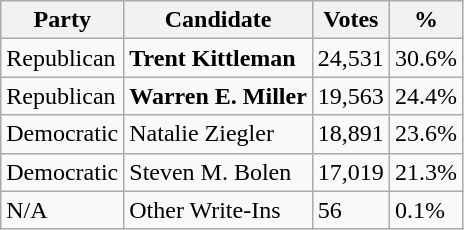<table class="wikitable">
<tr>
<th>Party</th>
<th>Candidate</th>
<th>Votes</th>
<th>%</th>
</tr>
<tr>
<td>Republican</td>
<td><strong>Trent Kittleman</strong></td>
<td>24,531</td>
<td>30.6%</td>
</tr>
<tr>
<td>Republican</td>
<td><strong>Warren E. Miller</strong></td>
<td>19,563</td>
<td>24.4%</td>
</tr>
<tr>
<td>Democratic</td>
<td>Natalie Ziegler</td>
<td>18,891</td>
<td>23.6%</td>
</tr>
<tr>
<td>Democratic</td>
<td>Steven M. Bolen</td>
<td>17,019</td>
<td>21.3%</td>
</tr>
<tr>
<td>N/A</td>
<td>Other Write-Ins</td>
<td>56</td>
<td>0.1%</td>
</tr>
</table>
